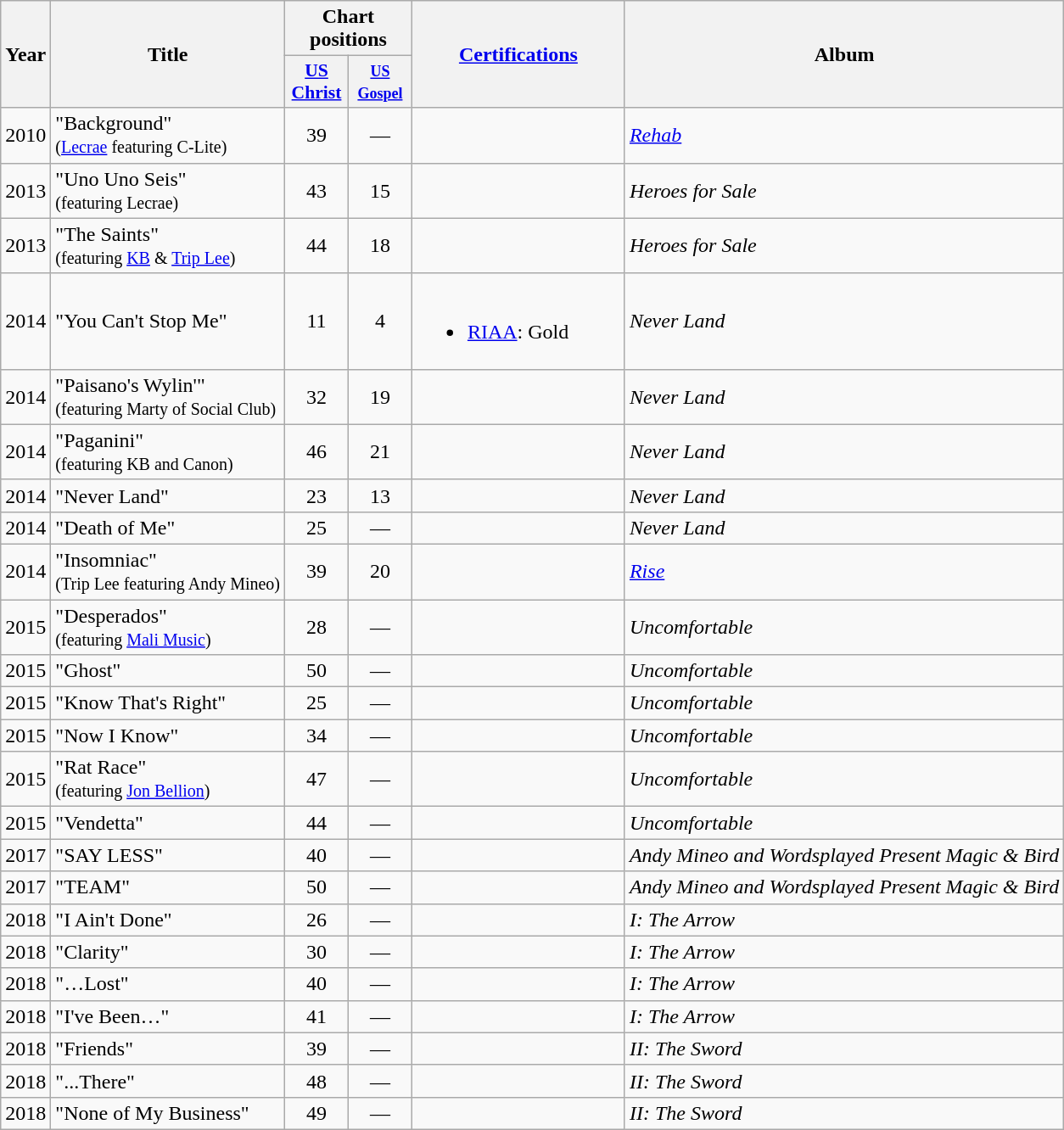<table class="wikitable">
<tr>
<th rowspan="2">Year</th>
<th rowspan="2">Title</th>
<th colspan="2">Chart positions</th>
<th scope="col" rowspan="2" style="width:10em;"><a href='#'>Certifications</a></th>
<th rowspan="2">Album</th>
</tr>
<tr>
<th style="width:3em; font-size:90%"><a href='#'>US<br>Christ</a><br></th>
<th style="width:3em; font-size:90%"><small><a href='#'>US Gospel</a></small><br></th>
</tr>
<tr>
<td>2010</td>
<td>"Background" <br><small>(<a href='#'>Lecrae</a> featuring C-Lite)</small></td>
<td align="center">39</td>
<td align="center">—</td>
<td></td>
<td><em><a href='#'>Rehab</a></em></td>
</tr>
<tr>
<td>2013</td>
<td>"Uno Uno Seis" <br><small>(featuring Lecrae)</small></td>
<td align="center">43</td>
<td align="center">15</td>
<td></td>
<td><em>Heroes for Sale</em></td>
</tr>
<tr>
<td>2013</td>
<td>"The Saints" <br><small>(featuring <a href='#'>KB</a> & <a href='#'>Trip Lee</a>)</small></td>
<td align="center">44</td>
<td align="center">18</td>
<td></td>
<td><em>Heroes for Sale</em></td>
</tr>
<tr>
<td>2014</td>
<td>"You Can't Stop Me"</td>
<td align="center">11</td>
<td align="center">4</td>
<td><br><ul><li><a href='#'>RIAA</a>: Gold</li></ul></td>
<td><em>Never Land</em></td>
</tr>
<tr>
<td>2014</td>
<td>"Paisano's Wylin'" <br><small>(featuring Marty of Social Club)</small></td>
<td align="center">32</td>
<td align="center">19</td>
<td></td>
<td><em>Never Land</em></td>
</tr>
<tr>
<td>2014</td>
<td>"Paganini" <br><small>(featuring KB and Canon)</small></td>
<td align="center">46</td>
<td align="center">21</td>
<td></td>
<td><em>Never Land</em></td>
</tr>
<tr>
<td>2014</td>
<td>"Never Land"</td>
<td align="center">23</td>
<td align="center">13</td>
<td></td>
<td><em>Never Land</em></td>
</tr>
<tr>
<td>2014</td>
<td>"Death of Me"</td>
<td align="center">25</td>
<td align="center">—</td>
<td></td>
<td><em>Never Land</em></td>
</tr>
<tr>
<td>2014</td>
<td>"Insomniac" <br><small>(Trip Lee featuring Andy Mineo)</small></td>
<td align="center">39</td>
<td align="center">20</td>
<td></td>
<td rowspan="1"><em><a href='#'>Rise</a></em></td>
</tr>
<tr>
<td>2015</td>
<td>"Desperados" <br><small>(featuring <a href='#'>Mali Music</a>)</small></td>
<td align="center">28</td>
<td align="center">—</td>
<td></td>
<td><em>Uncomfortable</em></td>
</tr>
<tr>
<td>2015</td>
<td>"Ghost"</td>
<td align="center">50</td>
<td align="center">—</td>
<td></td>
<td><em>Uncomfortable</em></td>
</tr>
<tr>
<td>2015</td>
<td>"Know That's Right"</td>
<td align="center">25</td>
<td align="center">—</td>
<td></td>
<td><em>Uncomfortable</em></td>
</tr>
<tr>
<td>2015</td>
<td>"Now I Know"</td>
<td align="center">34</td>
<td align="center">—</td>
<td></td>
<td><em>Uncomfortable</em></td>
</tr>
<tr>
<td>2015</td>
<td>"Rat Race" <br><small>(featuring <a href='#'>Jon Bellion</a>)</small></td>
<td align="center">47</td>
<td align="center">—</td>
<td></td>
<td><em>Uncomfortable</em></td>
</tr>
<tr>
<td>2015</td>
<td>"Vendetta"</td>
<td align="center">44</td>
<td align="center">—</td>
<td></td>
<td><em>Uncomfortable</em></td>
</tr>
<tr>
<td>2017</td>
<td>"SAY LESS"</td>
<td align="center">40</td>
<td align="center">—</td>
<td></td>
<td><em>Andy Mineo and Wordsplayed Present Magic & Bird</em></td>
</tr>
<tr>
<td>2017</td>
<td>"TEAM"</td>
<td align="center">50</td>
<td align="center">—</td>
<td></td>
<td><em>Andy Mineo and Wordsplayed Present Magic & Bird</em></td>
</tr>
<tr>
<td>2018</td>
<td>"I Ain't Done"</td>
<td align="center">26</td>
<td align="center">—</td>
<td></td>
<td><em>I: The Arrow</em></td>
</tr>
<tr>
<td>2018</td>
<td>"Clarity"</td>
<td align="center">30</td>
<td align="center">—</td>
<td></td>
<td><em>I: The Arrow</em></td>
</tr>
<tr>
<td>2018</td>
<td>"…Lost"</td>
<td align="center">40</td>
<td align="center">—</td>
<td></td>
<td><em>I: The Arrow</em></td>
</tr>
<tr>
<td>2018</td>
<td>"I've Been…"</td>
<td align="center">41</td>
<td align="center">—</td>
<td></td>
<td><em>I: The Arrow</em></td>
</tr>
<tr>
<td>2018</td>
<td>"Friends"</td>
<td align="center">39</td>
<td align="center">—</td>
<td></td>
<td><em>II: The Sword</em></td>
</tr>
<tr>
<td>2018</td>
<td>"...There"</td>
<td align="center">48</td>
<td align="center">—</td>
<td></td>
<td><em>II: The Sword</em></td>
</tr>
<tr>
<td>2018</td>
<td>"None of My Business"</td>
<td align="center">49</td>
<td align="center">—</td>
<td></td>
<td><em>II: The Sword</em></td>
</tr>
</table>
